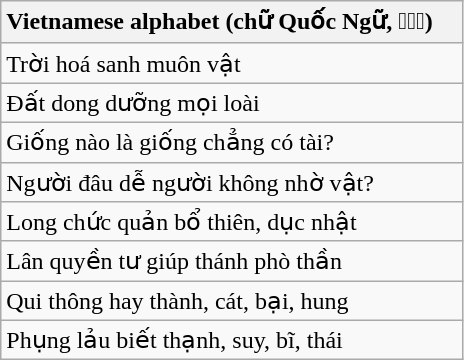<table class="wikitable">
<tr>
<th>Vietnamese alphabet (chữ Quốc Ngữ, 𡨸國語)　</th>
</tr>
<tr>
<td>Trời hoá sanh muôn vật</td>
</tr>
<tr>
<td>Đất dong dưỡng mọi loài</td>
</tr>
<tr>
<td>Giống nào là giống chẳng có tài?</td>
</tr>
<tr>
<td>Người đâu dễ người không nhờ vật?</td>
</tr>
<tr>
<td>Long chức quản bổ thiên, dục nhật</td>
</tr>
<tr>
<td>Lân quyền tư giúp thánh phò thần</td>
</tr>
<tr>
<td>Qui thông hay thành, cát, bại, hung</td>
</tr>
<tr>
<td>Phụng lảu biết thạnh, suy, bĩ, thái</td>
</tr>
</table>
